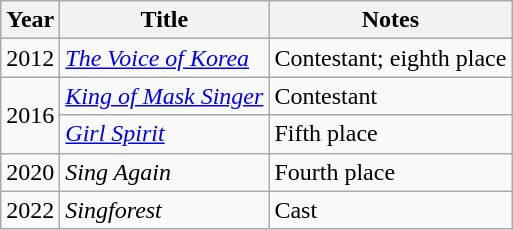<table class="wikitable";>
<tr>
<th>Year</th>
<th>Title</th>
<th>Notes</th>
</tr>
<tr>
<td>2012</td>
<td><em><a href='#'>The Voice of Korea</a></em></td>
<td>Contestant; eighth place</td>
</tr>
<tr>
<td rowspan="2">2016</td>
<td><em><a href='#'>King of Mask Singer</a></em></td>
<td>Contestant</td>
</tr>
<tr>
<td><em><a href='#'>Girl Spirit</a></em></td>
<td>Fifth place</td>
</tr>
<tr>
<td>2020</td>
<td><em>Sing Again</em></td>
<td>Fourth place</td>
</tr>
<tr>
<td>2022</td>
<td><em>Singforest</em></td>
<td>Cast</td>
</tr>
</table>
